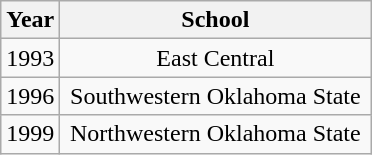<table class="wikitable" style=text-align:center>
<tr>
<th>Year</th>
<th width=200>School</th>
</tr>
<tr>
<td>1993</td>
<td>East Central</td>
</tr>
<tr>
<td>1996</td>
<td>Southwestern Oklahoma State</td>
</tr>
<tr>
<td>1999</td>
<td>Northwestern Oklahoma State</td>
</tr>
</table>
